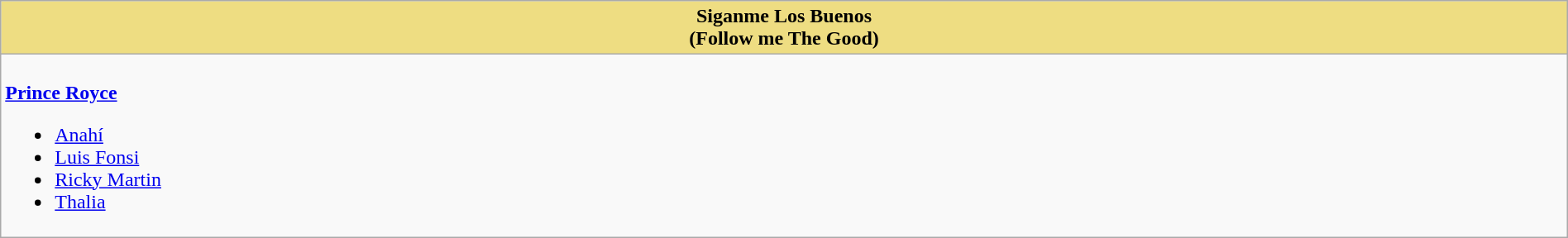<table class="wikitable" style="width:100%">
<tr>
<th style="background:#EEDD82; width:50%">Siganme Los Buenos<br>(Follow me The Good)</th>
</tr>
<tr>
<td valign="top"><br><strong><a href='#'>Prince Royce</a></strong><ul><li><a href='#'>Anahí</a></li><li><a href='#'>Luis Fonsi</a></li><li><a href='#'>Ricky Martin</a></li><li><a href='#'>Thalia</a></li></ul></td>
</tr>
</table>
